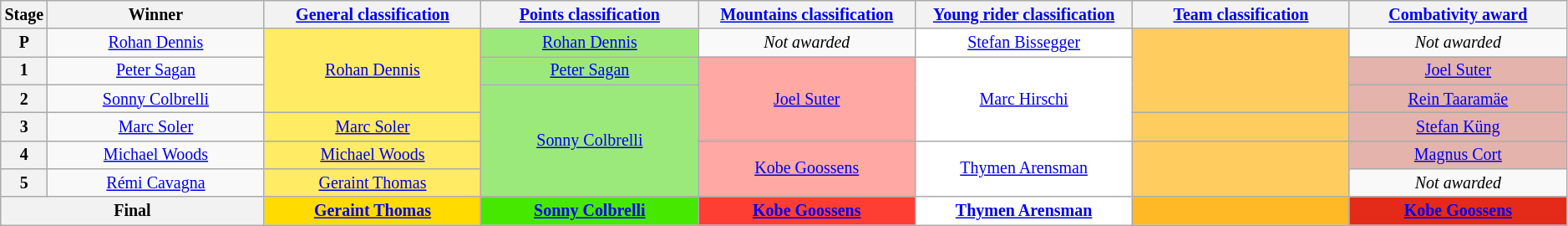<table class=wikitable style="text-align: center; font-size:smaller;">
<tr>
<th style="width:2%;">Stage</th>
<th style="width:14%;">Winner</th>
<th style="width:14%;"><a href='#'>General classification</a><br></th>
<th style="width:14%;"><a href='#'>Points classification</a><br></th>
<th style="width:14%;"><a href='#'>Mountains classification</a><br></th>
<th style="width:14%;"><a href='#'>Young rider classification</a><br></th>
<th style="width:14%;"><a href='#'>Team classification</a><br></th>
<th style="width:14%;"><a href='#'>Combativity award</a><br></th>
</tr>
<tr>
<th>P</th>
<td><a href='#'>Rohan Dennis</a></td>
<td style="background:#FFEB64;" rowspan="3"><a href='#'>Rohan Dennis</a></td>
<td style="background:#9CE97B;"><a href='#'>Rohan Dennis</a></td>
<td><em>Not awarded</em></td>
<td style="background:white;"><a href='#'>Stefan Bissegger</a></td>
<td style="background:#FFCD5F;" rowspan="3"></td>
<td><em>Not awarded</em></td>
</tr>
<tr>
<th>1</th>
<td><a href='#'>Peter Sagan</a></td>
<td style="background:#9CE97B;"><a href='#'>Peter Sagan</a></td>
<td style="background:#FFA8A4;" rowspan="3"><a href='#'>Joel Suter</a></td>
<td style="background:white;" rowspan="3"><a href='#'>Marc Hirschi</a></td>
<td style="background:#E4B3AB;"><a href='#'>Joel Suter</a></td>
</tr>
<tr>
<th>2</th>
<td><a href='#'>Sonny Colbrelli</a></td>
<td style="background:#9CE97B;" rowspan="4"><a href='#'>Sonny Colbrelli</a></td>
<td style="background:#E4B3AB;"><a href='#'>Rein Taaramäe</a></td>
</tr>
<tr>
<th>3</th>
<td><a href='#'>Marc Soler</a></td>
<td style="background:#FFEB64;"><a href='#'>Marc Soler</a></td>
<td style="background:#FFCD5F;"></td>
<td style="background:#E4B3AB;"><a href='#'>Stefan Küng</a></td>
</tr>
<tr>
<th>4</th>
<td><a href='#'>Michael Woods</a></td>
<td style="background:#FFEB64;"><a href='#'>Michael Woods</a></td>
<td style="background:#FFA8A4;" rowspan="2"><a href='#'>Kobe Goossens</a></td>
<td style="background:white;" rowspan="2"><a href='#'>Thymen Arensman</a></td>
<td style="background:#FFCD5F;" rowspan="2"></td>
<td style="background:#E4B3AB;"><a href='#'>Magnus Cort</a></td>
</tr>
<tr>
<th>5</th>
<td><a href='#'>Rémi Cavagna</a></td>
<td style="background:#FFEB64;"><a href='#'>Geraint Thomas</a></td>
<td><em>Not awarded</em></td>
</tr>
<tr>
<th colspan="2">Final</th>
<th style="background:#FFDB00;"><a href='#'>Geraint Thomas</a></th>
<th style="background:#46E800;"><a href='#'>Sonny Colbrelli</a></th>
<th style="background:#FF3E33;"><a href='#'>Kobe Goossens</a></th>
<th style="background:white;"><a href='#'>Thymen Arensman</a></th>
<th style="background:#FFB927;"></th>
<th style="background:#E42A19;"><a href='#'>Kobe Goossens</a></th>
</tr>
</table>
